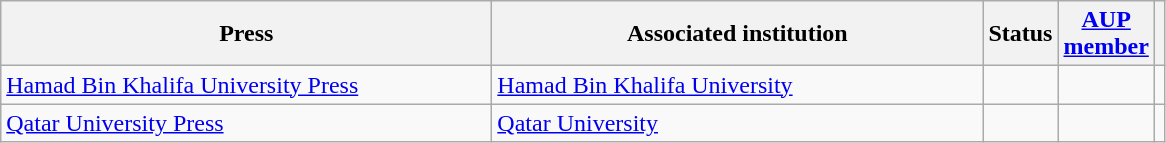<table class="wikitable sortable">
<tr>
<th style="width:20em">Press</th>
<th style="width:20em">Associated institution</th>
<th>Status</th>
<th><a href='#'>AUP<br>member</a></th>
<th></th>
</tr>
<tr>
<td><a href='#'>Hamad Bin Khalifa University Press</a></td>
<td><a href='#'>Hamad Bin Khalifa University</a></td>
<td></td>
<td></td>
<td></td>
</tr>
<tr>
<td><a href='#'>Qatar University Press</a></td>
<td><a href='#'>Qatar University</a></td>
<td></td>
<td></td>
<td></td>
</tr>
</table>
